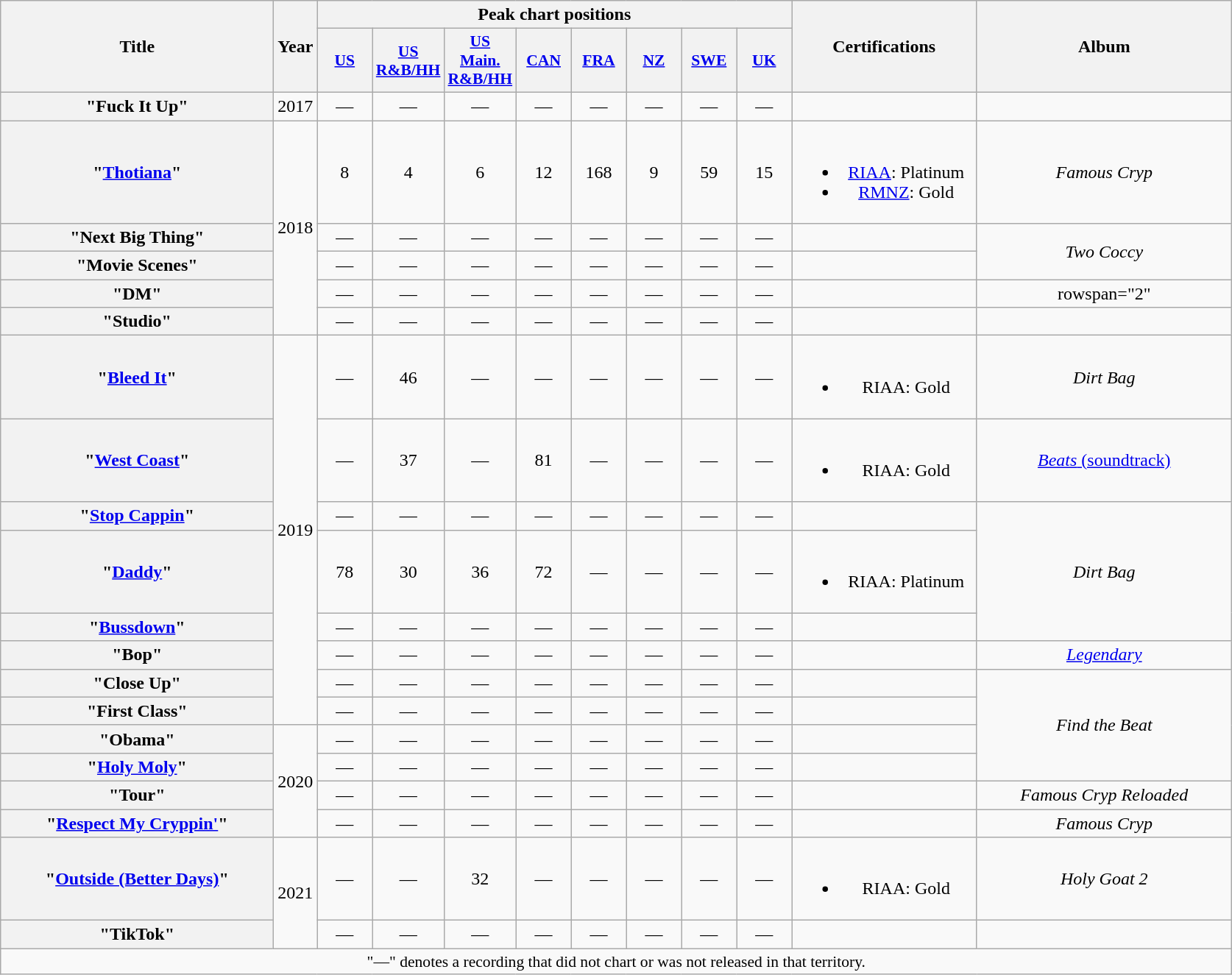<table class="wikitable plainrowheaders" style="text-align:center;">
<tr>
<th scope="col" rowspan="2" style="width:15em;">Title</th>
<th scope="col" rowspan="2" style="width:2em;">Year</th>
<th scope="col" colspan="8">Peak chart positions</th>
<th scope="col" rowspan="2" style="width:10em;">Certifications</th>
<th scope="col" rowspan="2" style="width:14em;">Album</th>
</tr>
<tr>
<th style="width:3em; font-size:90%"><a href='#'>US</a><br></th>
<th style="width:3em; font-size:90%"><a href='#'>US<br>R&B/HH</a><br></th>
<th style="width:3em; font-size:90%"><a href='#'>US<br>Main.<br>R&B/HH</a><br></th>
<th style="width:3em; font-size:90%"><a href='#'>CAN</a><br></th>
<th style="width:3em; font-size:90%"><a href='#'>FRA</a><br></th>
<th style="width:3em; font-size:90%"><a href='#'>NZ</a><br></th>
<th style="width:3em; font-size:90%"><a href='#'>SWE</a><br></th>
<th style="width:3em; font-size:90%"><a href='#'>UK</a><br></th>
</tr>
<tr>
<th scope="row">"Fuck It Up"<br></th>
<td>2017</td>
<td>—</td>
<td>—</td>
<td>—</td>
<td>—</td>
<td>—</td>
<td>—</td>
<td>—</td>
<td>—</td>
<td></td>
<td></td>
</tr>
<tr>
<th scope="row">"<a href='#'>Thotiana</a>"<br></th>
<td rowspan="5">2018</td>
<td>8</td>
<td>4</td>
<td>6</td>
<td>12</td>
<td>168</td>
<td>9</td>
<td>59</td>
<td>15</td>
<td><br><ul><li><a href='#'>RIAA</a>: Platinum</li><li><a href='#'>RMNZ</a>: Gold</li></ul></td>
<td><em>Famous Cryp</em></td>
</tr>
<tr>
<th scope="row">"Next Big Thing"</th>
<td>—</td>
<td>—</td>
<td>—</td>
<td>—</td>
<td>—</td>
<td>—</td>
<td>—</td>
<td>—</td>
<td></td>
<td rowspan="2"><em>Two Coccy</em></td>
</tr>
<tr>
<th scope="row">"Movie Scenes"</th>
<td>—</td>
<td>—</td>
<td>—</td>
<td>—</td>
<td>—</td>
<td>—</td>
<td>—</td>
<td>—</td>
<td></td>
</tr>
<tr>
<th scope="row">"DM"</th>
<td>—</td>
<td>—</td>
<td>—</td>
<td>—</td>
<td>—</td>
<td>—</td>
<td>—</td>
<td>—</td>
<td></td>
<td>rowspan="2" </td>
</tr>
<tr>
<th scope="row">"Studio"</th>
<td>—</td>
<td>—</td>
<td>—</td>
<td>—</td>
<td>—</td>
<td>—</td>
<td>—</td>
<td>—</td>
<td></td>
</tr>
<tr>
<th scope="row">"<a href='#'>Bleed It</a>"</th>
<td rowspan="8">2019</td>
<td>—</td>
<td>46</td>
<td>—</td>
<td>—</td>
<td>—</td>
<td>—</td>
<td>—</td>
<td>—</td>
<td><br><ul><li>RIAA: Gold</li></ul></td>
<td><em>Dirt Bag</em></td>
</tr>
<tr>
<th scope="row">"<a href='#'>West Coast</a>"<br></th>
<td>—</td>
<td>37</td>
<td>—</td>
<td>81</td>
<td>—</td>
<td>—</td>
<td>—</td>
<td>—</td>
<td><br><ul><li>RIAA: Gold</li></ul></td>
<td><a href='#'><em>Beats</em> (soundtrack)</a></td>
</tr>
<tr>
<th scope="row">"<a href='#'>Stop Cappin</a>"<br></th>
<td>—</td>
<td>—</td>
<td>—</td>
<td>—</td>
<td>—</td>
<td>—</td>
<td>—</td>
<td>—</td>
<td></td>
<td rowspan="3"><em>Dirt Bag</em></td>
</tr>
<tr>
<th scope="row">"<a href='#'>Daddy</a>"<br></th>
<td>78</td>
<td>30</td>
<td>36</td>
<td>72</td>
<td>—</td>
<td>—</td>
<td>—</td>
<td>—</td>
<td><br><ul><li>RIAA: Platinum</li></ul></td>
</tr>
<tr>
<th scope="row">"<a href='#'>Bussdown</a>"<br></th>
<td>—</td>
<td>—</td>
<td>—</td>
<td>—</td>
<td>—</td>
<td>—</td>
<td>—</td>
<td>—</td>
<td></td>
</tr>
<tr>
<th scope="row">"Bop"<br></th>
<td>—</td>
<td>—</td>
<td>—</td>
<td>—</td>
<td>—</td>
<td>—</td>
<td>—</td>
<td>—</td>
<td></td>
<td><em><a href='#'>Legendary</a></em></td>
</tr>
<tr>
<th scope="row">"Close Up"<br></th>
<td>—</td>
<td>—</td>
<td>—</td>
<td>—</td>
<td>—</td>
<td>—</td>
<td>—</td>
<td>—</td>
<td></td>
<td rowspan="4"><em>Find the Beat</em></td>
</tr>
<tr>
<th scope="row">"First Class"<br></th>
<td>—</td>
<td>—</td>
<td>—</td>
<td>—</td>
<td>—</td>
<td>—</td>
<td>—</td>
<td>—</td>
<td></td>
</tr>
<tr>
<th scope="row">"Obama"<br></th>
<td rowspan="4">2020</td>
<td>—</td>
<td>—</td>
<td>—</td>
<td>—</td>
<td>—</td>
<td>—</td>
<td>—</td>
<td>—</td>
<td></td>
</tr>
<tr>
<th scope="row">"<a href='#'>Holy Moly</a>"<br></th>
<td>—</td>
<td>—</td>
<td>—</td>
<td>—</td>
<td>—</td>
<td>—</td>
<td>—</td>
<td>—</td>
<td></td>
</tr>
<tr>
<th scope="row">"Tour"<br></th>
<td>—</td>
<td>—</td>
<td>—</td>
<td>—</td>
<td>—</td>
<td>—</td>
<td>—</td>
<td>—</td>
<td></td>
<td><em>Famous Cryp Reloaded</em></td>
</tr>
<tr>
<th scope="row">"<a href='#'>Respect My Cryppin'</a>"<br></th>
<td>—</td>
<td>—</td>
<td>—</td>
<td>—</td>
<td>—</td>
<td>—</td>
<td>—</td>
<td>—</td>
<td></td>
<td><em>Famous Cryp</em></td>
</tr>
<tr>
<th scope="row">"<a href='#'>Outside (Better Days)</a>"<br></th>
<td rowspan="2">2021</td>
<td>—</td>
<td>—</td>
<td>32</td>
<td>—</td>
<td>—</td>
<td>—</td>
<td>—</td>
<td>—</td>
<td><br><ul><li>RIAA: Gold</li></ul></td>
<td><em>Holy Goat 2</em></td>
</tr>
<tr>
<th scope="row">"TikTok"<br></th>
<td>—</td>
<td>—</td>
<td>—</td>
<td>—</td>
<td>—</td>
<td>—</td>
<td>—</td>
<td>—</td>
<td></td>
<td></td>
</tr>
<tr>
<td colspan="16" style="font-size:90%">"—" denotes a recording that did not chart or was not released in that territory.</td>
</tr>
</table>
